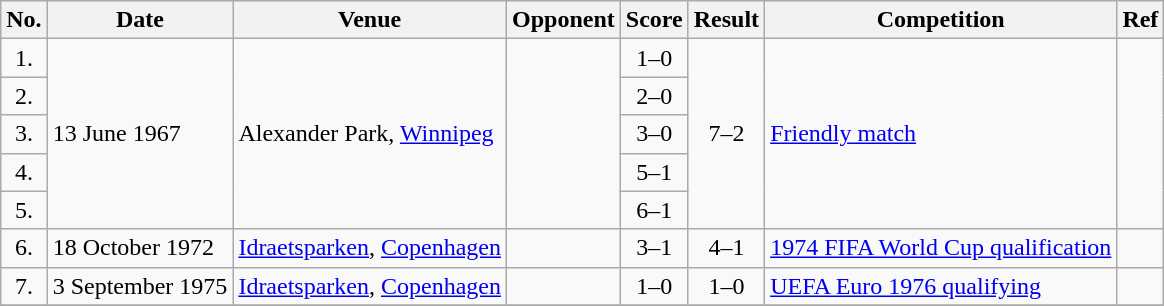<table class="wikitable">
<tr>
<th>No.</th>
<th>Date</th>
<th>Venue</th>
<th>Opponent</th>
<th>Score</th>
<th>Result</th>
<th>Competition</th>
<th>Ref</th>
</tr>
<tr>
<td align=center>1.</td>
<td rowspan=5>13 June 1967</td>
<td rowspan=5>Alexander Park, <a href='#'>Winnipeg</a></td>
<td rowspan=5></td>
<td align=center>1–0</td>
<td rowspan=5 align=center>7–2</td>
<td rowspan=5><a href='#'>Friendly match</a></td>
<td rowspan=5></td>
</tr>
<tr>
<td align=center>2.</td>
<td align=center>2–0</td>
</tr>
<tr>
<td align=center>3.</td>
<td align=center>3–0</td>
</tr>
<tr>
<td align=center>4.</td>
<td align=center>5–1</td>
</tr>
<tr>
<td align=center>5.</td>
<td align=center>6–1</td>
</tr>
<tr>
<td align=center>6.</td>
<td>18 October 1972</td>
<td><a href='#'>Idraetsparken</a>, <a href='#'>Copenhagen</a></td>
<td></td>
<td align=center>3–1</td>
<td align=center>4–1</td>
<td><a href='#'>1974 FIFA World Cup qualification</a></td>
<td></td>
</tr>
<tr>
<td align=center>7.</td>
<td>3 September 1975</td>
<td><a href='#'>Idraetsparken</a>, <a href='#'>Copenhagen</a></td>
<td></td>
<td align=center>1–0</td>
<td align=center>1–0</td>
<td><a href='#'>UEFA Euro 1976 qualifying</a></td>
<td></td>
</tr>
<tr>
</tr>
</table>
